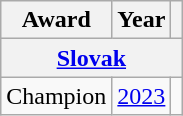<table class="wikitable">
<tr>
<th>Award</th>
<th>Year</th>
<th></th>
</tr>
<tr>
<th colspan="3"><a href='#'>Slovak</a></th>
</tr>
<tr>
<td>Champion</td>
<td><a href='#'>2023</a></td>
<td></td>
</tr>
</table>
